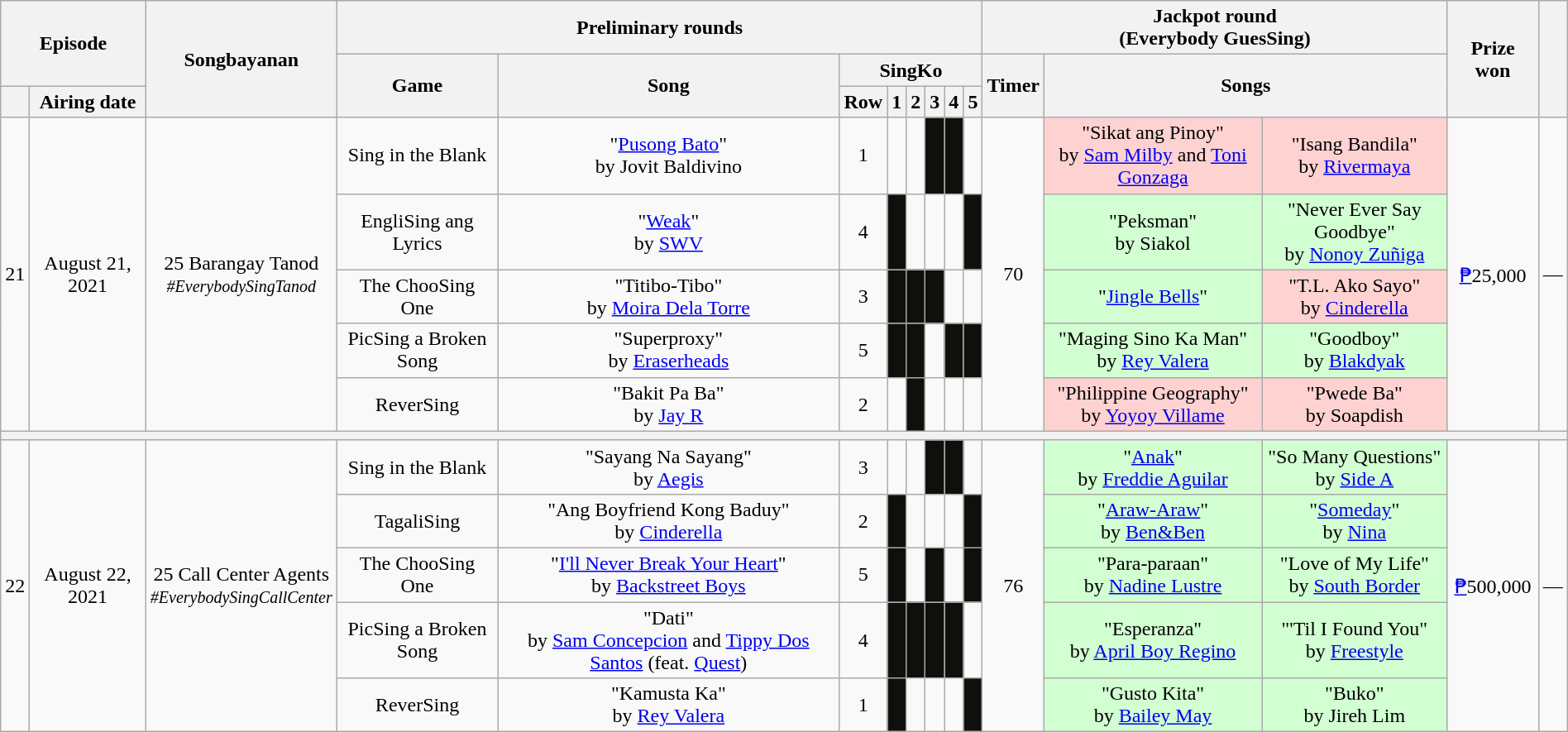<table class="wikitable mw-collapsible mw-collapsed" style="text-align:center; width:100%">
<tr>
<th colspan=2 rowspan=2>Episode</th>
<th rowspan=3>Songbayanan</th>
<th colspan=8>Preliminary rounds</th>
<th colspan=3>Jackpot round<br>(Everybody GuesSing)</th>
<th rowspan=3>Prize won</th>
<th rowspan=3></th>
</tr>
<tr>
<th rowspan=2>Game</th>
<th rowspan=2>Song</th>
<th colspan=6>SingKo</th>
<th rowspan=2>Timer</th>
<th colspan=2 rowspan=2>Songs</th>
</tr>
<tr>
<th></th>
<th>Airing date</th>
<th>Row</th>
<th>1</th>
<th>2</th>
<th>3</th>
<th>4</th>
<th>5</th>
</tr>
<tr>
<td rowspan=5>21</td>
<td rowspan=5>August 21, 2021</td>
<td rowspan=5>25 Barangay Tanod<br><small><em>#EverybodySingTanod</em></small></td>
<td>Sing in the Blank</td>
<td>"<a href='#'>Pusong Bato</a>"<br>by Jovit Baldivino</td>
<td>1</td>
<td></td>
<td></td>
<td bgcolor=FFB></td>
<td bgcolor=FFB></td>
<td></td>
<td rowspan=5>70 </td>
<td bgcolor=FFD2D2>"Sikat ang Pinoy"<br>by <a href='#'>Sam Milby</a> and <a href='#'>Toni Gonzaga</a></td>
<td bgcolor=FFD2D2>"Isang Bandila"<br>by <a href='#'>Rivermaya</a></td>
<td rowspan=5><a href='#'>₱</a>25,000</td>
<td rowspan=5>—</td>
</tr>
<tr>
<td>EngliSing ang Lyrics</td>
<td>"<a href='#'>Weak</a>"<br>by <a href='#'>SWV</a></td>
<td>4</td>
<td bgcolor=FFB></td>
<td></td>
<td></td>
<td></td>
<td bgcolor=FFB></td>
<td bgcolor=D2FFD2>"Peksman"<br>by Siakol</td>
<td bgcolor=D2FFD2>"Never Ever Say Goodbye"<br>by <a href='#'>Nonoy Zuñiga</a></td>
</tr>
<tr>
<td>The ChooSing One</td>
<td>"Titibo-Tibo"<br>by <a href='#'>Moira Dela Torre</a></td>
<td>3</td>
<td bgcolor=FFB></td>
<td bgcolor=FFB></td>
<td bgcolor=FFB></td>
<td></td>
<td></td>
<td bgcolor=D2FFD2>"<a href='#'>Jingle Bells</a>"</td>
<td bgcolor=FFD2D2>"T.L. Ako Sayo"<br>by <a href='#'>Cinderella</a></td>
</tr>
<tr>
<td>PicSing a Broken Song</td>
<td>"Superproxy"<br>by <a href='#'>Eraserheads</a></td>
<td>5</td>
<td bgcolor=FFB></td>
<td bgcolor=FFB></td>
<td></td>
<td bgcolor=FFB></td>
<td bgcolor=FFB></td>
<td bgcolor=D2FFD2>"Maging Sino Ka Man"<br>by <a href='#'>Rey Valera</a></td>
<td bgcolor=D2FFD2>"Goodboy"<br>by <a href='#'>Blakdyak</a></td>
</tr>
<tr>
<td>ReverSing</td>
<td>"Bakit Pa Ba"<br>by <a href='#'>Jay R</a></td>
<td>2</td>
<td></td>
<td bgcolor=FFB></td>
<td></td>
<td></td>
<td></td>
<td bgcolor=FFD2D2>"Philippine Geography"<br>by <a href='#'>Yoyoy Villame</a></td>
<td bgcolor=FFD2D2>"Pwede Ba"<br>by Soapdish</td>
</tr>
<tr>
<th colspan=16 bgcolor=555></th>
</tr>
<tr>
<td rowspan=5>22</td>
<td rowspan=5>August 22, 2021</td>
<td rowspan=5>25 Call Center Agents<br><small><em>#EverybodySingCallCenter</em></small></td>
<td>Sing in the Blank</td>
<td>"Sayang Na Sayang"<br>by <a href='#'>Aegis</a></td>
<td>3</td>
<td></td>
<td></td>
<td bgcolor=FFB></td>
<td bgcolor=FFB></td>
<td></td>
<td rowspan=5>76 </td>
<td bgcolor=D2FFD2>"<a href='#'>Anak</a>"<br>by <a href='#'>Freddie Aguilar</a></td>
<td bgcolor=D2FFD2>"So Many Questions"<br>by <a href='#'>Side A</a></td>
<td rowspan=5><a href='#'>₱</a>500,000</td>
<td rowspan=5>—</td>
</tr>
<tr>
<td>TagaliSing</td>
<td>"Ang Boyfriend Kong Baduy"<br>by <a href='#'>Cinderella</a></td>
<td>2</td>
<td bgcolor=FFB></td>
<td></td>
<td></td>
<td></td>
<td bgcolor=FFB></td>
<td bgcolor=D2FFD2>"<a href='#'>Araw-Araw</a>"<br>by <a href='#'>Ben&Ben</a></td>
<td bgcolor=D2FFD2>"<a href='#'>Someday</a>"<br>by <a href='#'>Nina</a></td>
</tr>
<tr>
<td>The ChooSing One</td>
<td>"<a href='#'>I'll Never Break Your Heart</a>"<br>by <a href='#'>Backstreet Boys</a></td>
<td>5</td>
<td bgcolor=FFB></td>
<td></td>
<td bgcolor=FFB></td>
<td></td>
<td bgcolor=FFB></td>
<td bgcolor=D2FFD2>"Para-paraan"<br>by <a href='#'>Nadine Lustre</a></td>
<td bgcolor=D2FFD2>"Love of My Life"<br> by <a href='#'>South Border</a></td>
</tr>
<tr>
<td>PicSing a Broken Song</td>
<td>"Dati"<br>by <a href='#'>Sam Concepcion</a> and <a href='#'>Tippy Dos Santos</a> (feat. <a href='#'>Quest</a>)</td>
<td>4</td>
<td bgcolor=FFB></td>
<td bgcolor=FFB></td>
<td bgcolor=FFB></td>
<td bgcolor=FFB></td>
<td></td>
<td bgcolor=D2FFD2>"Esperanza"<br>by <a href='#'>April Boy Regino</a></td>
<td bgcolor=D2FFD2>"'Til I Found You"<br>by <a href='#'>Freestyle</a></td>
</tr>
<tr>
<td>ReverSing</td>
<td>"Kamusta Ka"<br>by <a href='#'>Rey Valera</a></td>
<td>1</td>
<td bgcolor=FFB></td>
<td></td>
<td></td>
<td></td>
<td bgcolor=FFB></td>
<td bgcolor=D2FFD2>"Gusto Kita"<br>by <a href='#'>Bailey May</a></td>
<td bgcolor=D2FFD2>"Buko"<br>by Jireh Lim</td>
</tr>
</table>
